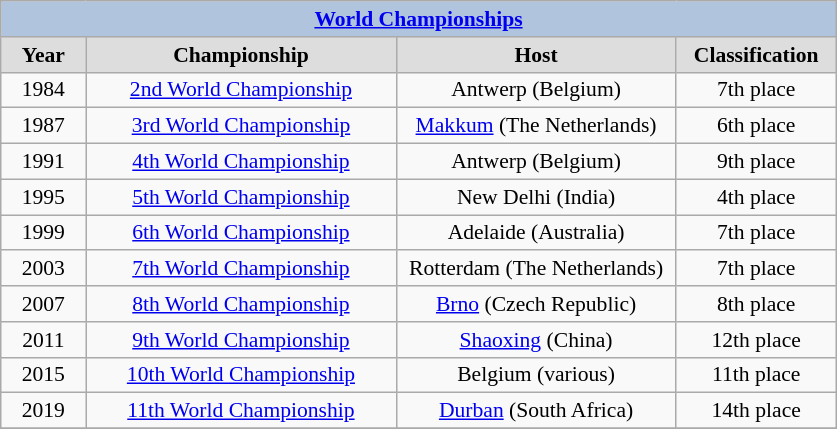<table class="wikitable" style=font-size:90%>
<tr align=center style="background:#B0C4DE;">
<td colspan=4><strong><a href='#'>World Championships</a></strong></td>
</tr>
<tr align=center bgcolor="#dddddd">
<td width=50><strong>Year</strong></td>
<td width=200><strong>Championship</strong></td>
<td width=180><strong>Host</strong></td>
<td width=100><strong>Classification</strong></td>
</tr>
<tr align=center>
<td>1984</td>
<td><a href='#'>2nd World Championship</a></td>
<td>Antwerp (Belgium)</td>
<td align="center">7th place</td>
</tr>
<tr align=center>
<td>1987</td>
<td><a href='#'>3rd World Championship</a></td>
<td><a href='#'>Makkum</a> (The Netherlands)</td>
<td align="center">6th place</td>
</tr>
<tr align=center>
<td>1991</td>
<td><a href='#'>4th World Championship</a></td>
<td>Antwerp (Belgium)</td>
<td align="center">9th place</td>
</tr>
<tr align=center>
<td>1995</td>
<td><a href='#'>5th World Championship</a></td>
<td>New Delhi (India)</td>
<td align="center">4th place</td>
</tr>
<tr align=center>
<td>1999</td>
<td><a href='#'>6th World Championship</a></td>
<td>Adelaide (Australia)</td>
<td align="center">7th place</td>
</tr>
<tr align=center>
<td>2003</td>
<td><a href='#'>7th World Championship</a></td>
<td>Rotterdam (The Netherlands)</td>
<td align="center">7th place</td>
</tr>
<tr align=center>
<td>2007</td>
<td><a href='#'>8th World Championship</a></td>
<td><a href='#'>Brno</a> (Czech Republic)</td>
<td align="center">8th place</td>
</tr>
<tr align=center>
<td>2011</td>
<td><a href='#'>9th World Championship</a></td>
<td><a href='#'>Shaoxing</a> (China)</td>
<td align="center">12th place</td>
</tr>
<tr align=center>
<td>2015</td>
<td><a href='#'>10th World Championship</a></td>
<td>Belgium (various)</td>
<td align="center">11th place</td>
</tr>
<tr align=center>
<td>2019</td>
<td><a href='#'>11th World Championship</a></td>
<td><a href='#'>Durban</a> (South Africa)</td>
<td align="center">14th place</td>
</tr>
<tr align=center>
</tr>
</table>
